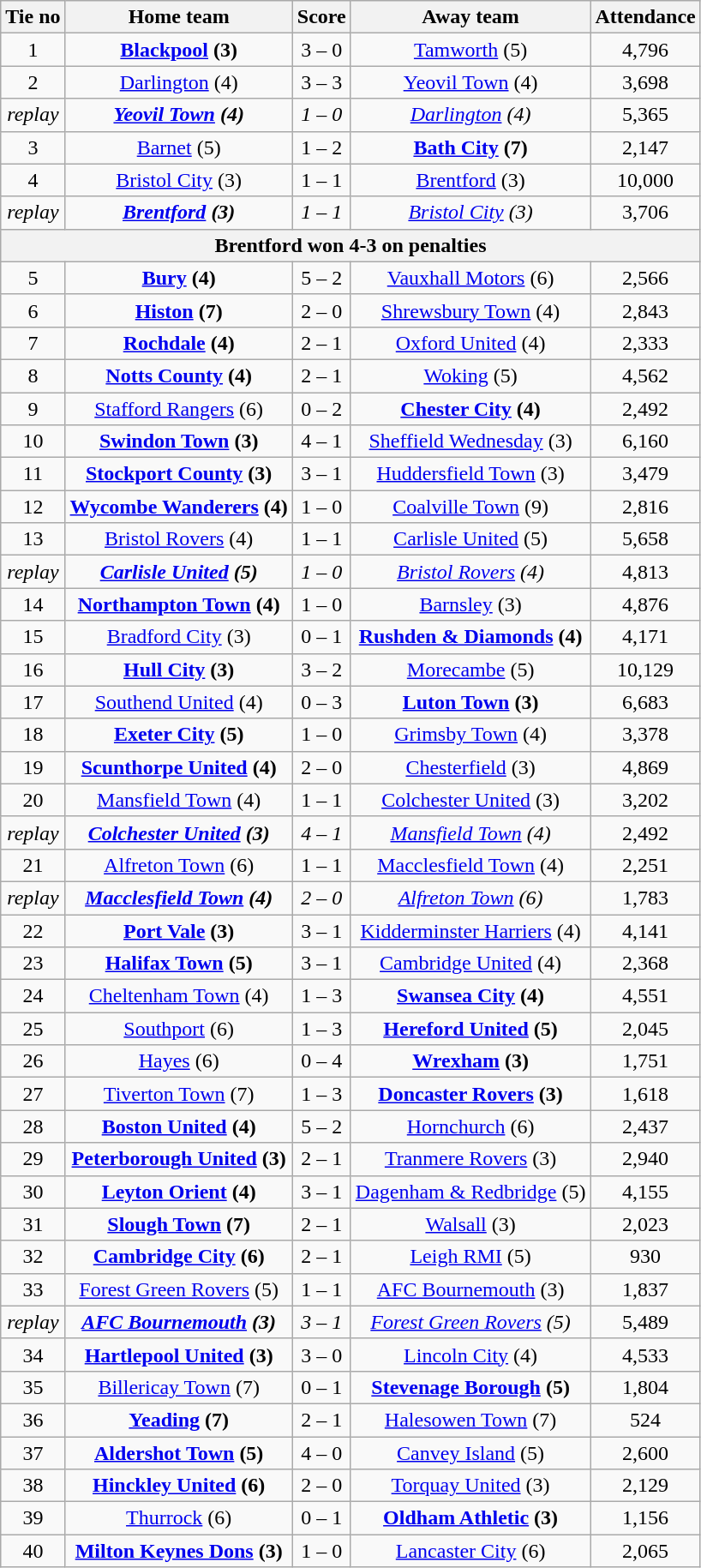<table class="wikitable" style="text-align: center">
<tr>
<th>Tie no</th>
<th>Home team</th>
<th>Score</th>
<th>Away team</th>
<th>Attendance</th>
</tr>
<tr>
<td>1</td>
<td><strong><a href='#'>Blackpool</a> (3)</strong></td>
<td>3 – 0</td>
<td><a href='#'>Tamworth</a> (5)</td>
<td>4,796</td>
</tr>
<tr>
<td>2</td>
<td><a href='#'>Darlington</a> (4)</td>
<td>3 – 3</td>
<td><a href='#'>Yeovil Town</a> (4)</td>
<td>3,698</td>
</tr>
<tr>
<td><em>replay</em></td>
<td><strong><em><a href='#'>Yeovil Town</a> (4)</em></strong></td>
<td><em>1 – 0</em></td>
<td><em><a href='#'>Darlington</a> (4)</em></td>
<td>5,365</td>
</tr>
<tr>
<td>3</td>
<td><a href='#'>Barnet</a> (5)</td>
<td>1 – 2</td>
<td><strong><a href='#'>Bath City</a> (7)</strong></td>
<td>2,147</td>
</tr>
<tr>
<td>4</td>
<td><a href='#'>Bristol City</a> (3)</td>
<td>1 – 1</td>
<td><a href='#'>Brentford</a> (3)</td>
<td>10,000</td>
</tr>
<tr>
<td><em>replay</em></td>
<td><strong><em><a href='#'>Brentford</a> (3)</em></strong></td>
<td><em>1 – 1</em></td>
<td><em><a href='#'>Bristol City</a> (3)</em></td>
<td>3,706</td>
</tr>
<tr>
<th colspan=5>Brentford won 4-3 on penalties</th>
</tr>
<tr>
<td>5</td>
<td><strong><a href='#'>Bury</a> (4)</strong></td>
<td>5 – 2</td>
<td><a href='#'>Vauxhall Motors</a> (6)</td>
<td>2,566</td>
</tr>
<tr>
<td>6</td>
<td><strong><a href='#'>Histon</a> (7)</strong></td>
<td>2 – 0</td>
<td><a href='#'>Shrewsbury Town</a> (4)</td>
<td>2,843</td>
</tr>
<tr>
<td>7</td>
<td><strong><a href='#'>Rochdale</a> (4)</strong></td>
<td>2 – 1</td>
<td><a href='#'>Oxford United</a> (4)</td>
<td>2,333</td>
</tr>
<tr>
<td>8</td>
<td><strong><a href='#'>Notts County</a> (4)</strong></td>
<td>2 – 1</td>
<td><a href='#'>Woking</a> (5)</td>
<td>4,562</td>
</tr>
<tr>
<td>9</td>
<td><a href='#'>Stafford Rangers</a> (6)</td>
<td>0 – 2</td>
<td><strong><a href='#'>Chester City</a> (4)</strong></td>
<td>2,492</td>
</tr>
<tr>
<td>10</td>
<td><strong><a href='#'>Swindon Town</a> (3)</strong></td>
<td>4 – 1</td>
<td><a href='#'>Sheffield Wednesday</a> (3)</td>
<td>6,160</td>
</tr>
<tr>
<td>11</td>
<td><strong><a href='#'>Stockport County</a> (3)</strong></td>
<td>3 – 1</td>
<td><a href='#'>Huddersfield Town</a> (3)</td>
<td>3,479</td>
</tr>
<tr>
<td>12</td>
<td><strong><a href='#'>Wycombe Wanderers</a> (4)</strong></td>
<td>1 – 0</td>
<td><a href='#'>Coalville Town</a> (9)</td>
<td>2,816</td>
</tr>
<tr>
<td>13</td>
<td><a href='#'>Bristol Rovers</a> (4)</td>
<td>1 – 1</td>
<td><a href='#'>Carlisle United</a> (5)</td>
<td>5,658</td>
</tr>
<tr>
<td><em>replay</em></td>
<td><strong><em><a href='#'>Carlisle United</a> (5)</em></strong></td>
<td><em>1 – 0</em></td>
<td><em><a href='#'>Bristol Rovers</a> (4)</em></td>
<td>4,813</td>
</tr>
<tr>
<td>14</td>
<td><strong><a href='#'>Northampton Town</a> (4)</strong></td>
<td>1 – 0</td>
<td><a href='#'>Barnsley</a> (3)</td>
<td>4,876</td>
</tr>
<tr>
<td>15</td>
<td><a href='#'>Bradford City</a> (3)</td>
<td>0 – 1</td>
<td><strong><a href='#'>Rushden & Diamonds</a> (4)</strong></td>
<td>4,171</td>
</tr>
<tr>
<td>16</td>
<td><strong><a href='#'>Hull City</a> (3)</strong></td>
<td>3 – 2</td>
<td><a href='#'>Morecambe</a> (5)</td>
<td>10,129</td>
</tr>
<tr>
<td>17</td>
<td><a href='#'>Southend United</a> (4)</td>
<td>0 – 3</td>
<td><strong><a href='#'>Luton Town</a> (3)</strong></td>
<td>6,683</td>
</tr>
<tr>
<td>18</td>
<td><strong><a href='#'>Exeter City</a> (5)</strong></td>
<td>1 – 0</td>
<td><a href='#'>Grimsby Town</a> (4)</td>
<td>3,378</td>
</tr>
<tr>
<td>19</td>
<td><strong><a href='#'>Scunthorpe United</a> (4)</strong></td>
<td>2 – 0</td>
<td><a href='#'>Chesterfield</a> (3)</td>
<td>4,869</td>
</tr>
<tr>
<td>20</td>
<td><a href='#'>Mansfield Town</a> (4)</td>
<td>1 – 1</td>
<td><a href='#'>Colchester United</a> (3)</td>
<td>3,202</td>
</tr>
<tr>
<td><em>replay</em></td>
<td><strong><em><a href='#'>Colchester United</a> (3)</em></strong></td>
<td><em>4 – 1</em></td>
<td><em><a href='#'>Mansfield Town</a> (4)</em></td>
<td>2,492</td>
</tr>
<tr>
<td>21</td>
<td><a href='#'>Alfreton Town</a> (6)</td>
<td>1 – 1</td>
<td><a href='#'>Macclesfield Town</a> (4)</td>
<td>2,251</td>
</tr>
<tr>
<td><em>replay</em></td>
<td><strong><em><a href='#'>Macclesfield Town</a> (4)</em></strong></td>
<td><em>2 – 0</em></td>
<td><em><a href='#'>Alfreton Town</a> (6)</em></td>
<td>1,783</td>
</tr>
<tr>
<td>22</td>
<td><strong><a href='#'>Port Vale</a> (3)</strong></td>
<td>3 – 1</td>
<td><a href='#'>Kidderminster Harriers</a> (4)</td>
<td>4,141</td>
</tr>
<tr>
<td>23</td>
<td><strong><a href='#'>Halifax Town</a> (5)</strong></td>
<td>3 – 1</td>
<td><a href='#'>Cambridge United</a> (4)</td>
<td>2,368</td>
</tr>
<tr>
<td>24</td>
<td><a href='#'>Cheltenham Town</a> (4)</td>
<td>1 – 3</td>
<td><strong><a href='#'>Swansea City</a> (4)</strong></td>
<td>4,551</td>
</tr>
<tr>
<td>25</td>
<td><a href='#'>Southport</a> (6)</td>
<td>1 – 3</td>
<td><strong><a href='#'>Hereford United</a> (5)</strong></td>
<td>2,045</td>
</tr>
<tr>
<td>26</td>
<td><a href='#'>Hayes</a> (6)</td>
<td>0 – 4</td>
<td><strong><a href='#'>Wrexham</a> (3)</strong></td>
<td>1,751</td>
</tr>
<tr>
<td>27</td>
<td><a href='#'>Tiverton Town</a> (7)</td>
<td>1 – 3</td>
<td><strong><a href='#'>Doncaster Rovers</a> (3)</strong></td>
<td>1,618</td>
</tr>
<tr>
<td>28</td>
<td><strong><a href='#'>Boston United</a> (4)</strong></td>
<td>5 – 2</td>
<td><a href='#'>Hornchurch</a> (6)</td>
<td>2,437</td>
</tr>
<tr>
<td>29</td>
<td><strong><a href='#'>Peterborough United</a> (3)</strong></td>
<td>2 – 1</td>
<td><a href='#'>Tranmere Rovers</a> (3)</td>
<td>2,940</td>
</tr>
<tr>
<td>30</td>
<td><strong><a href='#'>Leyton Orient</a> (4)</strong></td>
<td>3 – 1</td>
<td><a href='#'>Dagenham & Redbridge</a> (5)</td>
<td>4,155</td>
</tr>
<tr>
<td>31</td>
<td><strong><a href='#'>Slough Town</a> (7)</strong></td>
<td>2 – 1</td>
<td><a href='#'>Walsall</a> (3)</td>
<td>2,023</td>
</tr>
<tr>
<td>32</td>
<td><strong><a href='#'>Cambridge City</a> (6)</strong></td>
<td>2 – 1</td>
<td><a href='#'>Leigh RMI</a> (5)</td>
<td>930</td>
</tr>
<tr>
<td>33</td>
<td><a href='#'>Forest Green Rovers</a> (5)</td>
<td>1 – 1</td>
<td><a href='#'>AFC Bournemouth</a> (3)</td>
<td>1,837</td>
</tr>
<tr>
<td><em>replay</em></td>
<td><strong><em><a href='#'>AFC Bournemouth</a> (3)</em></strong></td>
<td><em>3 – 1</em></td>
<td><em><a href='#'>Forest Green Rovers</a> (5)</em></td>
<td>5,489</td>
</tr>
<tr>
<td>34</td>
<td><strong><a href='#'>Hartlepool United</a> (3)</strong></td>
<td>3 – 0</td>
<td><a href='#'>Lincoln City</a> (4)</td>
<td>4,533</td>
</tr>
<tr>
<td>35</td>
<td><a href='#'>Billericay Town</a> (7)</td>
<td>0 – 1</td>
<td><strong><a href='#'>Stevenage Borough</a> (5)</strong></td>
<td>1,804</td>
</tr>
<tr>
<td>36</td>
<td><strong><a href='#'>Yeading</a> (7)</strong></td>
<td>2 – 1</td>
<td><a href='#'>Halesowen Town</a> (7)</td>
<td>524</td>
</tr>
<tr>
<td>37</td>
<td><strong><a href='#'>Aldershot Town</a> (5)</strong></td>
<td>4 – 0</td>
<td><a href='#'>Canvey Island</a> (5)</td>
<td>2,600</td>
</tr>
<tr>
<td>38</td>
<td><strong><a href='#'>Hinckley United</a> (6)</strong></td>
<td>2 – 0</td>
<td><a href='#'>Torquay United</a> (3)</td>
<td>2,129</td>
</tr>
<tr>
<td>39</td>
<td><a href='#'>Thurrock</a> (6)</td>
<td>0 – 1</td>
<td><strong><a href='#'>Oldham Athletic</a> (3)</strong></td>
<td>1,156</td>
</tr>
<tr>
<td>40</td>
<td><strong><a href='#'>Milton Keynes Dons</a> (3)</strong></td>
<td>1 – 0</td>
<td><a href='#'>Lancaster City</a> (6)</td>
<td>2,065</td>
</tr>
</table>
